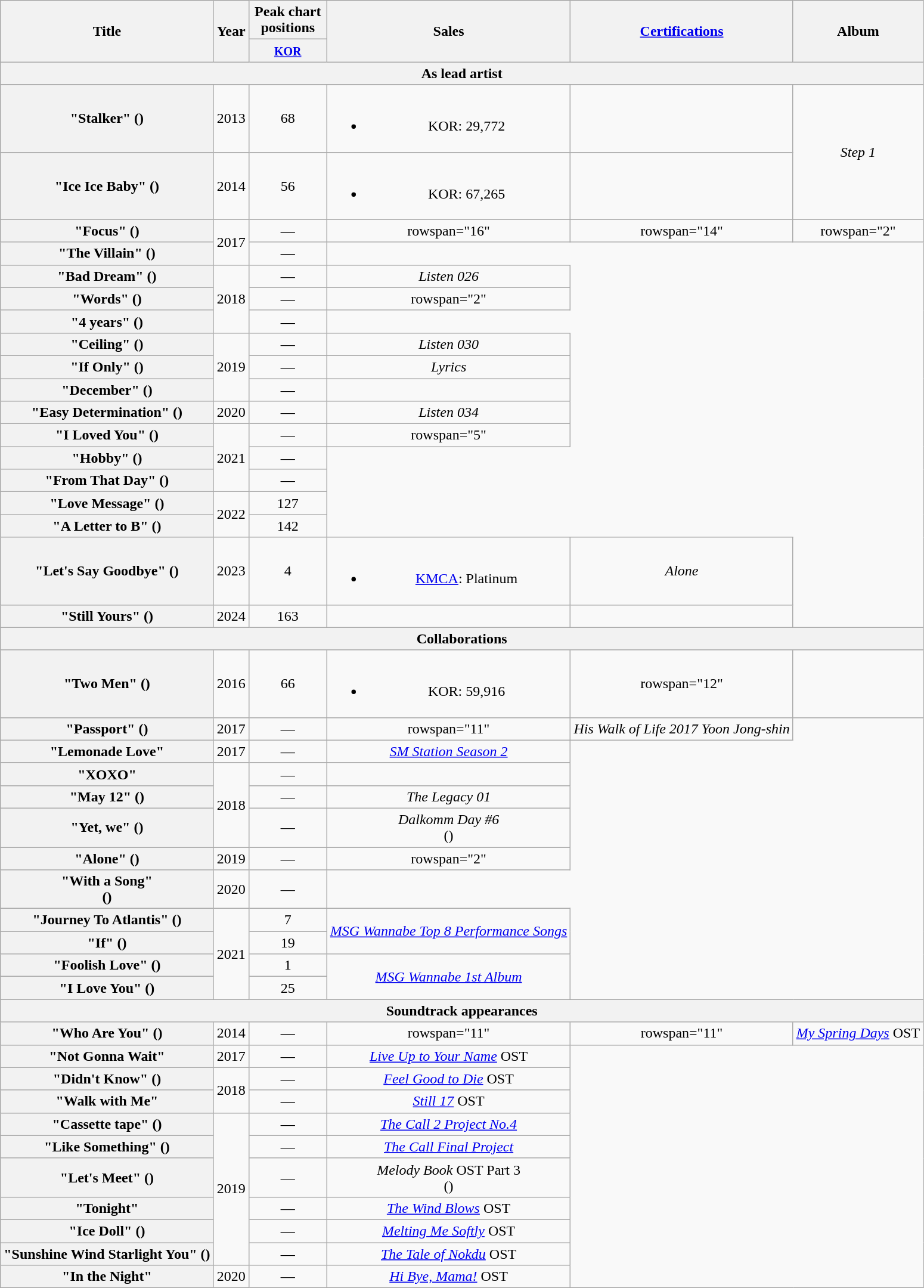<table class="wikitable plainrowheaders" style="text-align:center;">
<tr>
<th scope="col" rowspan="2">Title</th>
<th scope="col" rowspan="2">Year</th>
<th scope="col" style="width:5em;">Peak chart positions</th>
<th scope="col" rowspan="2">Sales</th>
<th scope="col" rowspan="2"><a href='#'>Certifications</a></th>
<th scope="col" rowspan="2">Album</th>
</tr>
<tr>
<th><small><a href='#'>KOR</a></small><br></th>
</tr>
<tr>
<th colspan="6">As lead artist</th>
</tr>
<tr>
<th scope="row">"Stalker" ()</th>
<td>2013</td>
<td>68</td>
<td><br><ul><li>KOR: 29,772</li></ul></td>
<td></td>
<td rowspan="2"><em>Step 1</em></td>
</tr>
<tr>
<th scope="row">"Ice Ice Baby" ()<br></th>
<td>2014</td>
<td>56</td>
<td><br><ul><li>KOR: 67,265</li></ul></td>
<td></td>
</tr>
<tr>
<th scope="row">"Focus" ()</th>
<td rowspan="2">2017</td>
<td>—</td>
<td>rowspan="16" </td>
<td>rowspan="14" </td>
<td>rowspan="2" </td>
</tr>
<tr>
<th scope="row">"The Villain" ()</th>
<td>—</td>
</tr>
<tr>
<th scope="row">"Bad Dream" ()</th>
<td rowspan="3">2018</td>
<td>—</td>
<td><em>Listen 026</em></td>
</tr>
<tr>
<th scope="row">"Words" ()</th>
<td>—</td>
<td>rowspan="2" </td>
</tr>
<tr>
<th scope="row">"4 years" ()</th>
<td>—</td>
</tr>
<tr>
<th scope="row">"Ceiling" ()</th>
<td rowspan="3">2019</td>
<td>—</td>
<td><em>Listen 030</em></td>
</tr>
<tr>
<th scope="row">"If Only" ()</th>
<td>—</td>
<td><em>Lyrics</em></td>
</tr>
<tr>
<th scope="row">"December" ()</th>
<td>—</td>
<td></td>
</tr>
<tr>
<th scope="row">"Easy Determination" ()</th>
<td>2020</td>
<td>—</td>
<td><em>Listen 034</em></td>
</tr>
<tr>
<th scope="row">"I Loved You" ()</th>
<td rowspan="3">2021</td>
<td>—</td>
<td>rowspan="5" </td>
</tr>
<tr>
<th scope="row">"Hobby" ()</th>
<td>—</td>
</tr>
<tr>
<th scope="row">"From That Day" ()</th>
<td>—</td>
</tr>
<tr>
<th scope="row">"Love Message" ()</th>
<td rowspan="2">2022</td>
<td>127</td>
</tr>
<tr>
<th scope="row">"A Letter to B" ()</th>
<td>142</td>
</tr>
<tr>
<th scope="row">"Let's Say Goodbye" ()</th>
<td>2023</td>
<td>4</td>
<td><br><ul><li><a href='#'>KMCA</a>: Platinum</li></ul></td>
<td><em>Alone</em></td>
</tr>
<tr>
<th scope="row">"Still Yours" ()</th>
<td>2024</td>
<td>163</td>
<td></td>
<td></td>
</tr>
<tr>
<th colspan="6">Collaborations</th>
</tr>
<tr>
<th scope="row">"Two Men"  ()<br></th>
<td>2016</td>
<td>66</td>
<td><br><ul><li>KOR: 59,916</li></ul></td>
<td>rowspan="12" </td>
<td></td>
</tr>
<tr>
<th scope="row">"Passport"  ()<br></th>
<td>2017</td>
<td>—</td>
<td>rowspan="11" </td>
<td><em>His Walk of Life 2017 Yoon Jong-shin</em></td>
</tr>
<tr>
<th scope="row">"Lemonade Love"<br></th>
<td>2017</td>
<td>—</td>
<td><em><a href='#'>SM Station Season 2</a></em></td>
</tr>
<tr>
<th scope="row">"XOXO"<br></th>
<td rowspan="3">2018</td>
<td>—</td>
<td></td>
</tr>
<tr>
<th scope="row">"May 12"  ()<br></th>
<td>—</td>
<td><em>The Legacy 01</em></td>
</tr>
<tr>
<th scope="row">"Yet, we" () <br></th>
<td>—</td>
<td><em>Dalkomm Day #6</em> <br>()</td>
</tr>
<tr>
<th scope="row">"Alone" () <br></th>
<td>2019</td>
<td>—</td>
<td>rowspan="2" </td>
</tr>
<tr>
<th scope="row">"With a Song" <br>()</th>
<td>2020</td>
<td>—</td>
</tr>
<tr>
<th scope="row">"Journey To Atlantis" ()<br></th>
<td rowspan="4">2021</td>
<td>7</td>
<td rowspan="2"><em><a href='#'>MSG Wannabe Top 8 Performance Songs</a></em></td>
</tr>
<tr>
<th scope="row">"If" ()<br></th>
<td>19</td>
</tr>
<tr>
<th scope="row">"Foolish Love" ()<br></th>
<td>1</td>
<td rowspan="2"><em><a href='#'>MSG Wannabe 1st Album</a></em></td>
</tr>
<tr>
<th scope="row">"I Love You" ()<br></th>
<td>25</td>
</tr>
<tr>
<th colspan="6">Soundtrack appearances</th>
</tr>
<tr>
<th scope="row">"Who Are You"  ()</th>
<td>2014</td>
<td>—</td>
<td>rowspan="11" </td>
<td>rowspan="11" </td>
<td><em><a href='#'>My Spring Days</a></em> OST</td>
</tr>
<tr>
<th scope="row">"Not Gonna Wait"</th>
<td>2017</td>
<td>—</td>
<td><em><a href='#'>Live Up to Your Name</a></em> OST</td>
</tr>
<tr>
<th scope="row">"Didn't Know" ()</th>
<td rowspan="2">2018</td>
<td>—</td>
<td><em><a href='#'>Feel Good to Die</a></em> OST</td>
</tr>
<tr>
<th scope="row">"Walk with Me" </th>
<td>—</td>
<td><em><a href='#'>Still 17</a></em> OST</td>
</tr>
<tr>
<th scope="row">"Cassette tape" () <br></th>
<td rowspan="6">2019</td>
<td>—</td>
<td><em><a href='#'>The Call 2 Project No.4</a></em></td>
</tr>
<tr>
<th scope="row">"Like Something" ()<br></th>
<td>—</td>
<td><em><a href='#'>The Call Final Project</a></em></td>
</tr>
<tr>
<th scope="row">"Let's Meet" () <br></th>
<td>—</td>
<td><em>Melody Book</em> OST Part 3 <br>()</td>
</tr>
<tr>
<th scope="row">"Tonight"</th>
<td>—</td>
<td><em><a href='#'>The Wind Blows</a></em> OST</td>
</tr>
<tr>
<th scope="row">"Ice Doll" ()</th>
<td>—</td>
<td><em><a href='#'>Melting Me Softly</a></em> OST</td>
</tr>
<tr>
<th scope="row">"Sunshine Wind Starlight You" ()</th>
<td>—</td>
<td><em><a href='#'>The Tale of Nokdu</a></em> OST</td>
</tr>
<tr>
<th scope="row">"In the Night"</th>
<td>2020</td>
<td>—</td>
<td><em><a href='#'>Hi Bye, Mama!</a></em> OST</td>
</tr>
</table>
